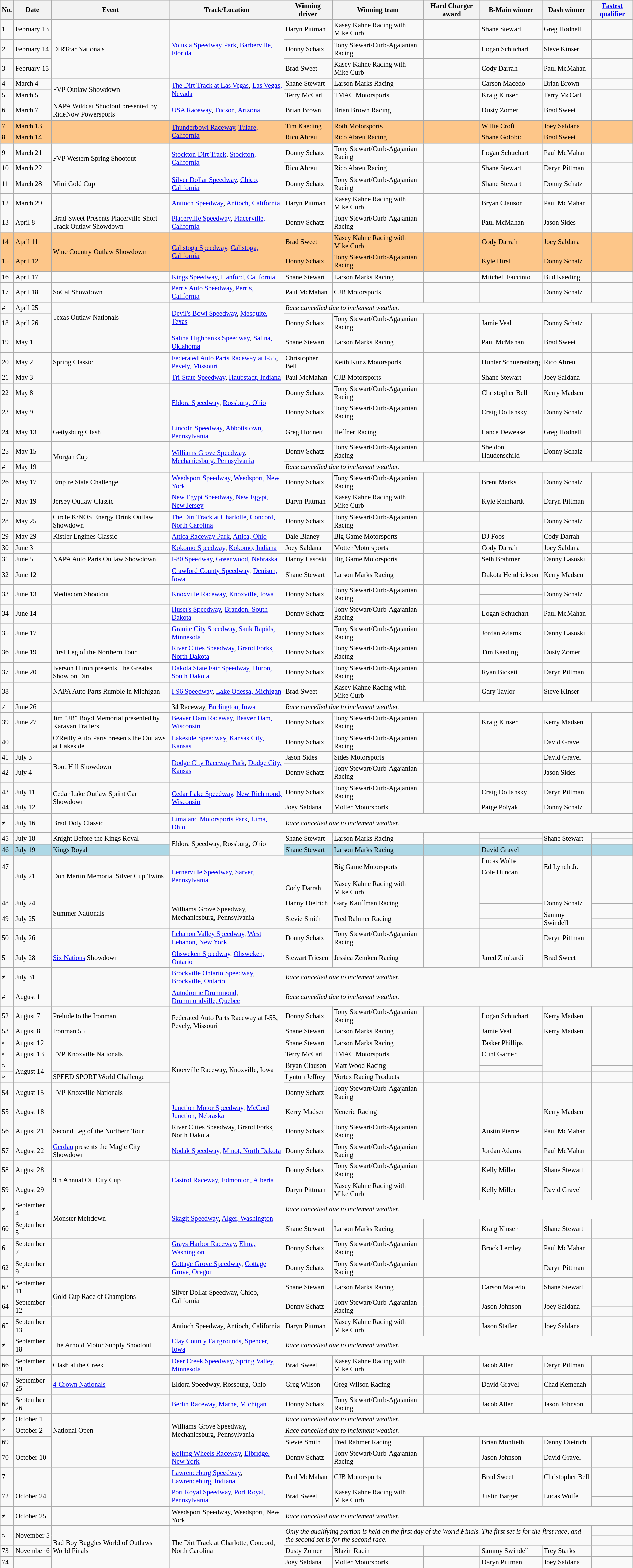<table class="wikitable" style="font-size:85%;">
<tr>
<th>No.</th>
<th>Date</th>
<th>Event</th>
<th>Track/Location</th>
<th>Winning driver</th>
<th>Winning team</th>
<th>Hard Charger award</th>
<th>B-Main winner</th>
<th>Dash winner</th>
<th><a href='#'>Fastest qualifier</a></th>
</tr>
<tr>
<td>1</td>
<td>February 13</td>
<td rowspan=3>DIRTcar Nationals</td>
<td rowspan=3><a href='#'>Volusia Speedway Park</a>, <a href='#'>Barberville, Florida</a></td>
<td>Daryn Pittman</td>
<td>Kasey Kahne Racing with Mike Curb</td>
<td></td>
<td>Shane Stewart</td>
<td>Greg Hodnett</td>
<td></td>
</tr>
<tr>
<td>2</td>
<td>February 14</td>
<td>Donny Schatz</td>
<td>Tony Stewart/Curb-Agajanian Racing</td>
<td></td>
<td>Logan Schuchart</td>
<td>Steve Kinser</td>
<td></td>
</tr>
<tr>
<td>3</td>
<td>February 15</td>
<td>Brad Sweet</td>
<td>Kasey Kahne Racing with Mike Curb</td>
<td></td>
<td>Cody Darrah</td>
<td>Paul McMahan</td>
<td></td>
</tr>
<tr>
<td>4</td>
<td>March 4</td>
<td rowspan=2>FVP Outlaw Showdown</td>
<td rowspan=2><a href='#'>The Dirt Track at Las Vegas</a>, <a href='#'>Las Vegas, Nevada</a></td>
<td>Shane Stewart</td>
<td>Larson Marks Racing</td>
<td></td>
<td>Carson Macedo</td>
<td>Brian Brown</td>
<td></td>
</tr>
<tr>
<td>5</td>
<td>March 5</td>
<td>Terry McCarl</td>
<td>TMAC Motorsports</td>
<td></td>
<td>Kraig Kinser</td>
<td>Terry McCarl</td>
<td></td>
</tr>
<tr>
<td>6</td>
<td>March 7</td>
<td>NAPA Wildcat Shootout presented by RideNow Powersports</td>
<td><a href='#'>USA Raceway</a>, <a href='#'>Tucson, Arizona</a></td>
<td>Brian Brown</td>
<td>Brian Brown Racing</td>
<td></td>
<td>Dusty Zomer</td>
<td>Brad Sweet</td>
<td></td>
</tr>
<tr style="background:#fdc689;">
<td>7</td>
<td>March 13</td>
<td rowspan=2></td>
<td rowspan=2><a href='#'>Thunderbowl Raceway</a>, <a href='#'>Tulare, California</a></td>
<td>Tim Kaeding</td>
<td>Roth Motorsports</td>
<td></td>
<td>Willie Croft</td>
<td>Joey Saldana</td>
<td></td>
</tr>
<tr style="background:#fdc689;">
<td>8</td>
<td>March 14</td>
<td>Rico Abreu</td>
<td>Rico Abreu Racing</td>
<td></td>
<td>Shane Golobic</td>
<td>Brad Sweet</td>
<td></td>
</tr>
<tr>
<td>9</td>
<td>March 21</td>
<td rowspan=2>FVP Western Spring Shootout</td>
<td rowspan=2><a href='#'>Stockton Dirt Track</a>, <a href='#'>Stockton, California</a></td>
<td>Donny Schatz</td>
<td>Tony Stewart/Curb-Agajanian Racing</td>
<td></td>
<td>Logan Schuchart</td>
<td>Paul McMahan</td>
<td></td>
</tr>
<tr>
<td>10</td>
<td>March 22</td>
<td>Rico Abreu</td>
<td>Rico Abreu Racing</td>
<td></td>
<td>Shane Stewart</td>
<td>Daryn Pittman</td>
<td></td>
</tr>
<tr>
<td>11</td>
<td>March 28</td>
<td>Mini Gold Cup</td>
<td><a href='#'>Silver Dollar Speedway</a>, <a href='#'>Chico, California</a></td>
<td>Donny Schatz</td>
<td>Tony Stewart/Curb-Agajanian Racing</td>
<td></td>
<td>Shane Stewart</td>
<td>Donny Schatz</td>
<td></td>
</tr>
<tr>
<td>12</td>
<td>March 29</td>
<td></td>
<td><a href='#'>Antioch Speedway</a>, <a href='#'>Antioch, California</a></td>
<td>Daryn Pittman</td>
<td>Kasey Kahne Racing with Mike Curb</td>
<td></td>
<td>Bryan Clauson</td>
<td>Paul McMahan</td>
<td></td>
</tr>
<tr>
<td>13</td>
<td>April 8</td>
<td>Brad Sweet Presents Placerville Short Track Outlaw Showdown</td>
<td><a href='#'>Placerville Speedway</a>, <a href='#'>Placerville, California</a></td>
<td>Donny Schatz</td>
<td>Tony Stewart/Curb-Agajanian Racing</td>
<td></td>
<td>Paul McMahan</td>
<td>Jason Sides</td>
<td></td>
</tr>
<tr style="background:#fdc689;">
<td>14</td>
<td>April 11</td>
<td rowspan=2>Wine Country Outlaw Showdown</td>
<td rowspan=2><a href='#'>Calistoga Speedway</a>, <a href='#'>Calistoga, California</a></td>
<td>Brad Sweet</td>
<td>Kasey Kahne Racing with Mike Curb</td>
<td></td>
<td>Cody Darrah</td>
<td>Joey Saldana</td>
<td></td>
</tr>
<tr style="background:#fdc689;">
<td>15</td>
<td>April 12</td>
<td>Donny Schatz</td>
<td>Tony Stewart/Curb-Agajanian Racing</td>
<td></td>
<td>Kyle Hirst</td>
<td>Donny Schatz</td>
<td></td>
</tr>
<tr>
<td>16</td>
<td>April 17</td>
<td></td>
<td><a href='#'>Kings Speedway</a>, <a href='#'>Hanford, California</a></td>
<td>Shane Stewart</td>
<td>Larson Marks Racing</td>
<td></td>
<td>Mitchell Faccinto</td>
<td>Bud Kaeding</td>
<td></td>
</tr>
<tr>
<td>17</td>
<td>April 18</td>
<td>SoCal Showdown</td>
<td><a href='#'>Perris Auto Speedway</a>, <a href='#'>Perris, California</a></td>
<td>Paul McMahan</td>
<td>CJB Motorsports</td>
<td></td>
<td></td>
<td>Donny Schatz</td>
<td></td>
</tr>
<tr>
<td>≠</td>
<td>April 25</td>
<td rowspan=2>Texas Outlaw Nationals</td>
<td rowspan=2><a href='#'>Devil's Bowl Speedway</a>, <a href='#'>Mesquite, Texas</a></td>
<td colspan=6><em>Race cancelled due to inclement weather.</em></td>
</tr>
<tr>
<td>18</td>
<td>April 26</td>
<td>Donny Schatz</td>
<td>Tony Stewart/Curb-Agajanian Racing</td>
<td></td>
<td>Jamie Veal</td>
<td>Donny Schatz</td>
<td></td>
</tr>
<tr>
<td>19</td>
<td>May 1</td>
<td></td>
<td><a href='#'>Salina Highbanks Speedway</a>, <a href='#'>Salina, Oklahoma</a></td>
<td>Shane Stewart</td>
<td>Larson Marks Racing</td>
<td></td>
<td>Paul McMahan</td>
<td>Brad Sweet</td>
<td></td>
</tr>
<tr>
<td>20</td>
<td>May 2</td>
<td>Spring Classic</td>
<td><a href='#'>Federated Auto Parts Raceway at I-55</a>, <a href='#'>Pevely, Missouri</a></td>
<td>Christopher Bell</td>
<td>Keith Kunz Motorsports</td>
<td></td>
<td>Hunter Schuerenberg</td>
<td>Rico Abreu</td>
<td></td>
</tr>
<tr>
<td>21</td>
<td>May 3</td>
<td></td>
<td><a href='#'>Tri-State Speedway</a>, <a href='#'>Haubstadt, Indiana</a></td>
<td>Paul McMahan</td>
<td>CJB Motorsports</td>
<td></td>
<td>Shane Stewart</td>
<td>Joey Saldana</td>
<td></td>
</tr>
<tr>
<td>22</td>
<td>May 8</td>
<td rowspan=2></td>
<td rowspan=2><a href='#'>Eldora Speedway</a>, <a href='#'>Rossburg, Ohio</a></td>
<td>Donny Schatz</td>
<td>Tony Stewart/Curb-Agajanian Racing</td>
<td></td>
<td>Christopher Bell</td>
<td>Kerry Madsen</td>
<td></td>
</tr>
<tr>
<td>23</td>
<td>May 9</td>
<td>Donny Schatz</td>
<td>Tony Stewart/Curb-Agajanian Racing</td>
<td></td>
<td>Craig Dollansky</td>
<td>Donny Schatz</td>
<td></td>
</tr>
<tr>
<td>24</td>
<td>May 13</td>
<td>Gettysburg Clash</td>
<td><a href='#'>Lincoln Speedway</a>, <a href='#'>Abbottstown, Pennsylvania</a></td>
<td>Greg Hodnett</td>
<td>Heffner Racing</td>
<td></td>
<td>Lance Dewease</td>
<td>Greg Hodnett</td>
<td></td>
</tr>
<tr>
<td>25</td>
<td>May 15</td>
<td rowspan=2>Morgan Cup</td>
<td rowspan=2><a href='#'>Williams Grove Speedway</a>, <a href='#'>Mechanicsburg, Pennsylvania</a></td>
<td>Donny Schatz</td>
<td>Tony Stewart/Curb-Agajanian Racing</td>
<td></td>
<td>Sheldon Haudenschild</td>
<td>Donny Schatz</td>
<td></td>
</tr>
<tr>
<td>≠</td>
<td>May 19</td>
<td colspan=6><em>Race cancelled due to inclement weather.</em></td>
</tr>
<tr>
<td>26</td>
<td>May 17</td>
<td>Empire State Challenge</td>
<td><a href='#'>Weedsport Speedway</a>, <a href='#'>Weedsport, New York</a></td>
<td>Donny Schatz</td>
<td>Tony Stewart/Curb-Agajanian Racing</td>
<td></td>
<td>Brent Marks</td>
<td>Donny Schatz</td>
<td></td>
</tr>
<tr>
<td>27</td>
<td>May 19</td>
<td>Jersey Outlaw Classic</td>
<td><a href='#'>New Egypt Speedway</a>, <a href='#'>New Egypt, New Jersey</a></td>
<td>Daryn Pittman</td>
<td>Kasey Kahne Racing with Mike Curb</td>
<td></td>
<td>Kyle Reinhardt</td>
<td>Daryn Pittman</td>
<td></td>
</tr>
<tr>
<td>28</td>
<td>May 25</td>
<td>Circle K/NOS Energy Drink Outlaw Showdown</td>
<td><a href='#'>The Dirt Track at Charlotte</a>, <a href='#'>Concord, North Carolina</a></td>
<td>Donny Schatz</td>
<td>Tony Stewart/Curb-Agajanian Racing</td>
<td></td>
<td></td>
<td>Donny Schatz</td>
<td></td>
</tr>
<tr>
<td>29</td>
<td>May 29</td>
<td>Kistler Engines Classic</td>
<td><a href='#'>Attica Raceway Park</a>, <a href='#'>Attica, Ohio</a></td>
<td>Dale Blaney</td>
<td>Big Game Motorsports</td>
<td></td>
<td>DJ Foos</td>
<td>Cody Darrah</td>
<td></td>
</tr>
<tr>
<td>30</td>
<td>June 3</td>
<td></td>
<td><a href='#'>Kokomo Speedway</a>, <a href='#'>Kokomo, Indiana</a></td>
<td>Joey Saldana</td>
<td>Motter Motorsports</td>
<td></td>
<td>Cody Darrah</td>
<td>Joey Saldana</td>
<td></td>
</tr>
<tr>
<td>31</td>
<td>June 5</td>
<td>NAPA Auto Parts Outlaw Showdown</td>
<td><a href='#'>I-80 Speedway</a>, <a href='#'>Greenwood, Nebraska</a></td>
<td>Danny Lasoski</td>
<td>Big Game Motorsports</td>
<td></td>
<td>Seth Brahmer</td>
<td>Danny Lasoski</td>
<td></td>
</tr>
<tr>
<td>32</td>
<td>June 12</td>
<td></td>
<td><a href='#'>Crawford County Speedway</a>, <a href='#'>Denison, Iowa</a></td>
<td>Shane Stewart</td>
<td>Larson Marks Racing</td>
<td></td>
<td>Dakota Hendrickson</td>
<td>Kerry Madsen</td>
<td></td>
</tr>
<tr>
<td rowspan=2>33</td>
<td rowspan=2>June 13</td>
<td rowspan=2>Mediacom Shootout</td>
<td rowspan=2><a href='#'>Knoxville Raceway</a>, <a href='#'>Knoxville, Iowa</a></td>
<td rowspan=2>Donny Schatz</td>
<td rowspan=2>Tony Stewart/Curb-Agajanian Racing</td>
<td rowspan=2></td>
<td></td>
<td rowspan=2>Donny Schatz</td>
<td rowspan=2></td>
</tr>
<tr>
<td></td>
</tr>
<tr>
<td>34</td>
<td>June 14</td>
<td></td>
<td><a href='#'>Huset's Speedway</a>, <a href='#'>Brandon, South Dakota</a></td>
<td>Donny Schatz</td>
<td>Tony Stewart/Curb-Agajanian Racing</td>
<td></td>
<td>Logan Schuchart</td>
<td>Paul McMahan</td>
<td></td>
</tr>
<tr>
<td>35</td>
<td>June 17</td>
<td></td>
<td><a href='#'>Granite City Speedway</a>, <a href='#'>Sauk Rapids, Minnesota</a></td>
<td>Donny Schatz</td>
<td>Tony Stewart/Curb-Agajanian Racing</td>
<td></td>
<td>Jordan Adams</td>
<td>Danny Lasoski</td>
<td></td>
</tr>
<tr>
<td>36</td>
<td>June 19</td>
<td>First Leg of the Northern Tour</td>
<td><a href='#'>River Cities Speedway</a>, <a href='#'>Grand Forks, North Dakota</a></td>
<td>Donny Schatz</td>
<td>Tony Stewart/Curb-Agajanian Racing</td>
<td></td>
<td>Tim Kaeding</td>
<td>Dusty Zomer</td>
<td></td>
</tr>
<tr>
<td>37</td>
<td>June 20</td>
<td>Iverson Huron presents The Greatest Show on Dirt</td>
<td><a href='#'>Dakota State Fair Speedway</a>, <a href='#'>Huron, South Dakota</a></td>
<td>Donny Schatz</td>
<td>Tony Stewart/Curb-Agajanian Racing</td>
<td></td>
<td>Ryan Bickett</td>
<td>Daryn Pittman</td>
<td></td>
</tr>
<tr>
<td>38</td>
<td></td>
<td>NAPA Auto Parts Rumble in Michigan</td>
<td><a href='#'>I-96 Speedway</a>, <a href='#'>Lake Odessa, Michigan</a></td>
<td>Brad Sweet</td>
<td>Kasey Kahne Racing with Mike Curb</td>
<td></td>
<td>Gary Taylor</td>
<td>Steve Kinser</td>
<td></td>
</tr>
<tr>
<td>≠</td>
<td>June 26</td>
<td></td>
<td>34 Raceway, <a href='#'>Burlington, Iowa</a></td>
<td colspan=6><em>Race cancelled due to inclement weather.</em></td>
</tr>
<tr>
<td>39</td>
<td>June 27</td>
<td>Jim "JB" Boyd Memorial presented by Karavan Trailers</td>
<td><a href='#'>Beaver Dam Raceway</a>, <a href='#'>Beaver Dam, Wisconsin</a></td>
<td>Donny Schatz</td>
<td>Tony Stewart/Curb-Agajanian Racing</td>
<td></td>
<td>Kraig Kinser</td>
<td>Kerry Madsen</td>
<td></td>
</tr>
<tr>
<td>40</td>
<td></td>
<td>O'Reilly Auto Parts presents the Outlaws at Lakeside</td>
<td><a href='#'>Lakeside Speedway</a>, <a href='#'>Kansas City, Kansas</a></td>
<td>Donny Schatz</td>
<td>Tony Stewart/Curb-Agajanian Racing</td>
<td></td>
<td></td>
<td>David Gravel</td>
<td></td>
</tr>
<tr>
<td>41</td>
<td>July 3</td>
<td rowspan=2>Boot Hill Showdown</td>
<td rowspan=2><a href='#'>Dodge City Raceway Park</a>, <a href='#'>Dodge City, Kansas</a></td>
<td>Jason Sides</td>
<td>Sides Motorsports</td>
<td></td>
<td></td>
<td>David Gravel</td>
<td></td>
</tr>
<tr>
<td>42</td>
<td>July 4</td>
<td>Donny Schatz</td>
<td>Tony Stewart/Curb-Agajanian Racing</td>
<td></td>
<td></td>
<td>Jason Sides</td>
<td></td>
</tr>
<tr>
<td>43</td>
<td>July 11</td>
<td rowspan=2>Cedar Lake Outlaw Sprint Car Showdown</td>
<td rowspan=2><a href='#'>Cedar Lake Speedway</a>, <a href='#'>New Richmond, Wisconsin</a></td>
<td>Donny Schatz</td>
<td>Tony Stewart/Curb-Agajanian Racing</td>
<td></td>
<td>Craig Dollansky</td>
<td>Daryn Pittman</td>
<td></td>
</tr>
<tr>
<td>44</td>
<td>July 12</td>
<td>Joey Saldana</td>
<td>Motter Motorsports</td>
<td></td>
<td>Paige Polyak</td>
<td>Donny Schatz</td>
<td></td>
</tr>
<tr>
<td>≠</td>
<td>July 16</td>
<td>Brad Doty Classic</td>
<td><a href='#'>Limaland Motorsports Park</a>, <a href='#'>Lima, Ohio</a></td>
<td colspan=6><em>Race cancelled due to inclement weather.</em></td>
</tr>
<tr>
<td rowspan=2>45</td>
<td rowspan=2>July 18</td>
<td rowspan=2>Knight Before the Kings Royal</td>
<td rowspan=3>Eldora Speedway, Rossburg, Ohio</td>
<td rowspan=2>Shane Stewart</td>
<td rowspan=2>Larson Marks Racing</td>
<td rowspan=2></td>
<td></td>
<td rowspan=2>Shane Stewart</td>
<td></td>
</tr>
<tr>
<td></td>
<td></td>
</tr>
<tr style="background:#add8e6;">
<td>46</td>
<td>July 19</td>
<td>Kings Royal</td>
<td>Shane Stewart</td>
<td>Larson Marks Racing</td>
<td></td>
<td>David Gravel</td>
<td></td>
<td></td>
</tr>
<tr>
<td rowspan=2>47</td>
<td rowspan=3>July 21</td>
<td rowspan=3>Don Martin Memorial Silver Cup Twins</td>
<td rowspan=3><a href='#'>Lernerville Speedway</a>, <a href='#'>Sarver, Pennsylvania</a></td>
<td rowspan=2></td>
<td rowspan=2>Big Game Motorsports</td>
<td rowspan=2></td>
<td>Lucas Wolfe</td>
<td rowspan=2>Ed Lynch Jr.</td>
<td></td>
</tr>
<tr>
<td>Cole Duncan</td>
<td></td>
</tr>
<tr>
<td></td>
<td>Cody Darrah</td>
<td>Kasey Kahne Racing with Mike Curb</td>
<td></td>
<td></td>
<td></td>
<td></td>
</tr>
<tr>
<td rowspan=2>48</td>
<td rowspan=2>July 24</td>
<td rowspan=4>Summer Nationals</td>
<td rowspan=4>Williams Grove Speedway, Mechanicsburg, Pennsylvania</td>
<td rowspan=2>Danny Dietrich</td>
<td rowspan=2>Gary Kauffman Racing</td>
<td rowspan=2></td>
<td></td>
<td rowspan=2>Donny Schatz</td>
<td></td>
</tr>
<tr>
<td></td>
<td></td>
</tr>
<tr>
<td rowspan=2>49</td>
<td rowspan=2>July 25</td>
<td rowspan=2>Stevie Smith</td>
<td rowspan=2>Fred Rahmer Racing</td>
<td rowspan=2></td>
<td></td>
<td rowspan=2>Sammy Swindell</td>
<td></td>
</tr>
<tr>
<td></td>
<td></td>
</tr>
<tr>
<td>50</td>
<td>July 26</td>
<td></td>
<td><a href='#'>Lebanon Valley Speedway</a>, <a href='#'>West Lebanon, New York</a></td>
<td>Donny Schatz</td>
<td>Tony Stewart/Curb-Agajanian Racing</td>
<td></td>
<td></td>
<td>Daryn Pittman</td>
<td></td>
</tr>
<tr>
<td>51</td>
<td>July 28</td>
<td><a href='#'>Six Nations</a> Showdown</td>
<td><a href='#'>Ohsweken Speedway</a>, <a href='#'>Ohsweken, Ontario</a></td>
<td>Stewart Friesen</td>
<td>Jessica Zemken Racing</td>
<td></td>
<td>Jared Zimbardi</td>
<td>Brad Sweet</td>
<td></td>
</tr>
<tr>
<td>≠</td>
<td>July 31</td>
<td></td>
<td><a href='#'>Brockville Ontario Speedway</a>, <a href='#'>Brockville, Ontario</a></td>
<td colspan=6><em>Race cancelled due to inclement weather.</em></td>
</tr>
<tr>
<td>≠</td>
<td>August 1</td>
<td></td>
<td><a href='#'>Autodrome Drummond</a>, <a href='#'>Drummondville, Quebec</a></td>
<td colspan=6><em>Race cancelled due to inclement weather.</em></td>
</tr>
<tr>
<td>52</td>
<td>August 7</td>
<td>Prelude to the Ironman</td>
<td rowspan=2>Federated Auto Parts Raceway at I-55, Pevely, Missouri</td>
<td>Donny Schatz</td>
<td>Tony Stewart/Curb-Agajanian Racing</td>
<td></td>
<td>Logan Schuchart</td>
<td>Kerry Madsen</td>
<td></td>
</tr>
<tr>
<td>53</td>
<td>August 8</td>
<td>Ironman 55</td>
<td>Shane Stewart</td>
<td>Larson Marks Racing</td>
<td></td>
<td>Jamie Veal</td>
<td>Kerry Madsen</td>
<td></td>
</tr>
<tr>
<td>≈</td>
<td>August 12</td>
<td rowspan=4>FVP Knoxville Nationals</td>
<td rowspan=6>Knoxville Raceway, Knoxville, Iowa</td>
<td>Shane Stewart</td>
<td>Larson Marks Racing</td>
<td></td>
<td>Tasker Phillips</td>
<td></td>
<td></td>
</tr>
<tr>
<td>≈</td>
<td>August 13</td>
<td>Terry McCarl</td>
<td>TMAC Motorsports</td>
<td></td>
<td>Clint Garner</td>
<td></td>
<td></td>
</tr>
<tr>
<td rowspan=2>≈</td>
<td rowspan=3>August 14</td>
<td rowspan=2>Bryan Clauson</td>
<td rowspan=2>Matt Wood Racing</td>
<td rowspan=2></td>
<td></td>
<td rowspan=2></td>
<td></td>
</tr>
<tr>
<td></td>
<td></td>
</tr>
<tr>
<td>≈</td>
<td>SPEED SPORT World Challenge</td>
<td>Lynton Jeffrey</td>
<td>Vortex Racing Products</td>
<td></td>
<td></td>
<td></td>
<td></td>
</tr>
<tr>
<td>54</td>
<td>August 15</td>
<td>FVP Knoxville Nationals</td>
<td>Donny Schatz</td>
<td>Tony Stewart/Curb-Agajanian Racing</td>
<td></td>
<td></td>
<td></td>
<td></td>
</tr>
<tr>
<td>55</td>
<td>August 18</td>
<td></td>
<td><a href='#'>Junction Motor Speedway</a>, <a href='#'>McCool Junction, Nebraska</a></td>
<td>Kerry Madsen</td>
<td>Keneric Racing</td>
<td></td>
<td></td>
<td>Kerry Madsen</td>
<td></td>
</tr>
<tr>
<td>56</td>
<td>August 21</td>
<td>Second Leg of the Northern Tour</td>
<td>River Cities Speedway, Grand Forks, North Dakota</td>
<td>Donny Schatz</td>
<td>Tony Stewart/Curb-Agajanian Racing</td>
<td></td>
<td>Austin Pierce</td>
<td>Paul McMahan</td>
<td></td>
</tr>
<tr>
<td>57</td>
<td>August 22</td>
<td><a href='#'>Gerdau</a> presents the Magic City Showdown</td>
<td><a href='#'>Nodak Speedway</a>, <a href='#'>Minot, North Dakota</a></td>
<td>Donny Schatz</td>
<td>Tony Stewart/Curb-Agajanian Racing</td>
<td></td>
<td>Jordan Adams</td>
<td>Paul McMahan</td>
<td></td>
</tr>
<tr>
<td>58</td>
<td>August 28</td>
<td rowspan=2>9th Annual Oil City Cup</td>
<td rowspan=2><a href='#'>Castrol Raceway</a>, <a href='#'>Edmonton, Alberta</a></td>
<td>Donny Schatz</td>
<td>Tony Stewart/Curb-Agajanian Racing</td>
<td></td>
<td>Kelly Miller</td>
<td>Shane Stewart</td>
<td></td>
</tr>
<tr>
<td>59</td>
<td>August 29</td>
<td>Daryn Pittman</td>
<td>Kasey Kahne Racing with Mike Curb</td>
<td></td>
<td>Kelly Miller</td>
<td>David Gravel</td>
<td></td>
</tr>
<tr>
<td>≠</td>
<td>September 4</td>
<td rowspan=2>Monster Meltdown</td>
<td rowspan=2><a href='#'>Skagit Speedway</a>, <a href='#'>Alger, Washington</a></td>
<td colspan=6><em>Race cancelled due to inclement weather.</em></td>
</tr>
<tr>
<td>60</td>
<td>September 5</td>
<td>Shane Stewart</td>
<td>Larson Marks Racing</td>
<td></td>
<td>Kraig Kinser</td>
<td>Shane Stewart</td>
<td></td>
</tr>
<tr>
<td>61</td>
<td>September 7</td>
<td></td>
<td><a href='#'>Grays Harbor Raceway</a>, <a href='#'>Elma, Washington</a></td>
<td>Donny Schatz</td>
<td>Tony Stewart/Curb-Agajanian Racing</td>
<td></td>
<td>Brock Lemley</td>
<td>Paul McMahan</td>
<td></td>
</tr>
<tr>
<td>62</td>
<td>September 9</td>
<td></td>
<td><a href='#'>Cottage Grove Speedway</a>, <a href='#'>Cottage Grove, Oregon</a></td>
<td>Donny Schatz</td>
<td>Tony Stewart/Curb-Agajanian Racing</td>
<td></td>
<td></td>
<td>Daryn Pittman</td>
<td></td>
</tr>
<tr>
<td rowspan=2>63</td>
<td rowspan=2>September 11</td>
<td rowspan=4>Gold Cup Race of Champions</td>
<td rowspan=4>Silver Dollar Speedway, Chico, California</td>
<td rowspan=2>Shane Stewart</td>
<td rowspan=2>Larson Marks Racing</td>
<td rowspan=2></td>
<td rowspan=2>Carson Macedo</td>
<td rowspan=2>Shane Stewart</td>
<td></td>
</tr>
<tr>
<td></td>
</tr>
<tr>
<td rowspan=2>64</td>
<td rowspan=2>September 12</td>
<td rowspan=2>Donny Schatz</td>
<td rowspan=2>Tony Stewart/Curb-Agajanian Racing</td>
<td rowspan=2></td>
<td rowspan=2>Jason Johnson</td>
<td rowspan=2>Joey Saldana</td>
<td></td>
</tr>
<tr>
<td></td>
</tr>
<tr>
<td>65</td>
<td>September 13</td>
<td></td>
<td>Antioch Speedway, Antioch, California</td>
<td>Daryn Pittman</td>
<td>Kasey Kahne Racing with Mike Curb</td>
<td></td>
<td>Jason Statler</td>
<td>Joey Saldana</td>
<td></td>
</tr>
<tr>
<td>≠</td>
<td>September 18</td>
<td>The Arnold Motor Supply Shootout</td>
<td><a href='#'>Clay County Fairgrounds</a>, <a href='#'>Spencer, Iowa</a></td>
<td colspan=6><em>Race cancelled due to inclement weather.</em></td>
</tr>
<tr>
<td>66</td>
<td>September 19</td>
<td>Clash at the Creek</td>
<td><a href='#'>Deer Creek Speedway</a>, <a href='#'>Spring Valley, Minnesota</a></td>
<td>Brad Sweet</td>
<td>Kasey Kahne Racing with Mike Curb</td>
<td></td>
<td>Jacob Allen</td>
<td>Daryn Pittman</td>
<td></td>
</tr>
<tr>
<td>67</td>
<td>September 25</td>
<td><a href='#'>4-Crown Nationals</a></td>
<td>Eldora Speedway, Rossburg, Ohio</td>
<td>Greg Wilson</td>
<td>Greg Wilson Racing</td>
<td></td>
<td>David Gravel</td>
<td>Chad Kemenah</td>
<td></td>
</tr>
<tr>
<td>68</td>
<td>September 26</td>
<td></td>
<td><a href='#'>Berlin Raceway</a>, <a href='#'>Marne, Michigan</a></td>
<td>Donny Schatz</td>
<td>Tony Stewart/Curb-Agajanian Racing</td>
<td></td>
<td>Jacob Allen</td>
<td>Jason Johnson</td>
<td></td>
</tr>
<tr>
<td>≠</td>
<td>October 1</td>
<td rowspan=4>National Open</td>
<td rowspan=4>Williams Grove Speedway, Mechanicsburg, Pennsylvania</td>
<td colspan=6><em>Race cancelled due to inclement weather.</em></td>
</tr>
<tr>
<td>≠</td>
<td>October 2</td>
<td colspan=6><em>Race cancelled due to inclement weather.</em></td>
</tr>
<tr>
<td rowspan=2>69</td>
<td rowspan=2></td>
<td rowspan=2>Stevie Smith</td>
<td rowspan=2>Fred Rahmer Racing</td>
<td rowspan=2></td>
<td rowspan=2>Brian Montieth</td>
<td rowspan=2>Danny Dietrich</td>
<td></td>
</tr>
<tr>
<td></td>
</tr>
<tr>
<td>70</td>
<td>October 10</td>
<td></td>
<td><a href='#'>Rolling Wheels Raceway</a>, <a href='#'>Elbridge, New York</a></td>
<td>Donny Schatz</td>
<td>Tony Stewart/Curb-Agajanian Racing</td>
<td></td>
<td>Jason Johnson</td>
<td>David Gravel</td>
<td></td>
</tr>
<tr>
<td>71</td>
<td></td>
<td></td>
<td><a href='#'>Lawrenceburg Speedway</a>, <a href='#'>Lawrenceburg, Indiana</a></td>
<td>Paul McMahan</td>
<td>CJB Motorsports</td>
<td></td>
<td>Brad Sweet</td>
<td>Christopher Bell</td>
<td></td>
</tr>
<tr>
<td rowspan=2>72</td>
<td rowspan=2>October 24</td>
<td rowspan=2></td>
<td rowspan=2><a href='#'>Port Royal Speedway</a>, <a href='#'>Port Royal, Pennsylvania</a></td>
<td rowspan=2>Brad Sweet</td>
<td rowspan=2>Kasey Kahne Racing with Mike Curb</td>
<td rowspan=2></td>
<td rowspan=2>Justin Barger</td>
<td rowspan=2>Lucas Wolfe</td>
<td></td>
</tr>
<tr>
<td></td>
</tr>
<tr>
<td>≠</td>
<td>October 25</td>
<td></td>
<td>Weedsport Speedway, Weedsport, New York</td>
<td colspan=6><em>Race cancelled due to inclement weather.</em></td>
</tr>
<tr>
<td rowspan=2>≈</td>
<td rowspan=2>November 5</td>
<td rowspan=4>Bad Boy Buggies World of Outlaws World Finals</td>
<td rowspan=4>The Dirt Track at Charlotte, Concord, North Carolina</td>
<td colspan=5 rowspan=2><em>Only the qualifying portion is held on the first day of the World Finals. The first set is for the first race, and the second set is for the second race.</em></td>
<td></td>
</tr>
<tr>
<td></td>
</tr>
<tr>
<td>73</td>
<td>November 6</td>
<td>Dusty Zomer</td>
<td>Blazin Racin</td>
<td></td>
<td>Sammy Swindell</td>
<td>Trey Starks</td>
<td></td>
</tr>
<tr>
<td>74</td>
<td></td>
<td>Joey Saldana</td>
<td>Motter Motorsports</td>
<td></td>
<td>Daryn Pittman</td>
<td>Joey Saldana</td>
<td></td>
</tr>
<tr>
</tr>
</table>
